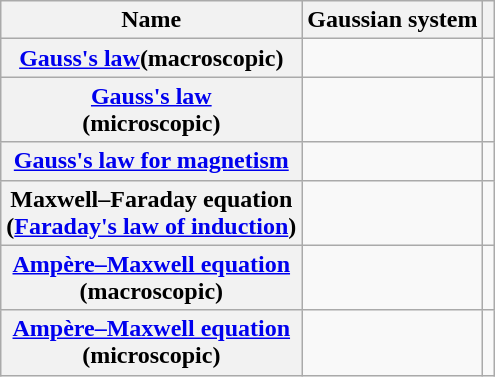<table class="wikitable plainrowheaders">
<tr>
<th scope="col">Name</th>
<th scope="col">Gaussian system</th>
<th scope="col"></th>
</tr>
<tr>
<th scope="row"><a href='#'>Gauss's law</a>(macroscopic)</th>
<td></td>
<td></td>
</tr>
<tr>
<th scope="row"><a href='#'>Gauss's law</a><br>(microscopic)</th>
<td></td>
<td></td>
</tr>
<tr>
<th scope="row"><a href='#'>Gauss's law for magnetism</a></th>
<td></td>
<td></td>
</tr>
<tr>
<th scope="row">Maxwell–Faraday equation<br>(<a href='#'>Faraday's law of induction</a>)</th>
<td></td>
<td></td>
</tr>
<tr>
<th scope="row"><a href='#'>Ampère–Maxwell equation</a><br> (macroscopic)</th>
<td></td>
<td></td>
</tr>
<tr>
<th scope="row"><a href='#'>Ampère–Maxwell equation</a><br> (microscopic)</th>
<td></td>
<td></td>
</tr>
</table>
